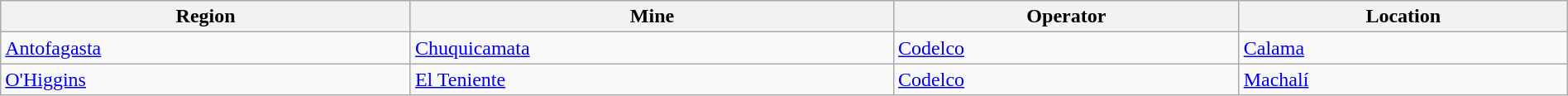<table class="wikitable" width="100%">
<tr>
<th>Region</th>
<th>Mine</th>
<th>Operator</th>
<th>Location</th>
</tr>
<tr>
<td><a href='#'>Antofagasta</a></td>
<td><a href='#'>Chuquicamata</a></td>
<td><a href='#'>Codelco</a></td>
<td><a href='#'>Calama</a></td>
</tr>
<tr>
<td><a href='#'>O'Higgins</a></td>
<td><a href='#'>El Teniente</a></td>
<td><a href='#'>Codelco</a></td>
<td><a href='#'>Machalí</a></td>
</tr>
</table>
